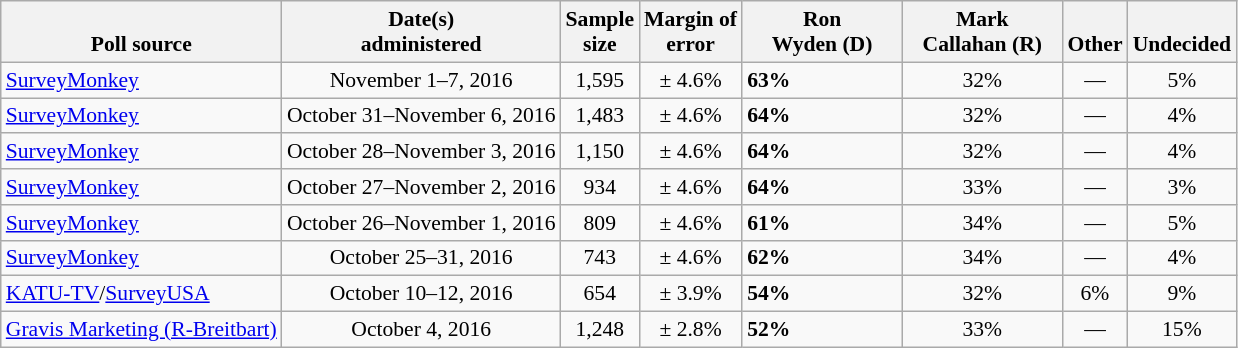<table class="wikitable" style="font-size:90%;">
<tr valign= bottom>
<th>Poll source</th>
<th>Date(s)<br>administered</th>
<th>Sample<br>size</th>
<th>Margin of<br>error</th>
<th style="width:100px;">Ron<br>Wyden (D)</th>
<th style="width:100px;">Mark<br>Callahan (R)</th>
<th>Other</th>
<th>Undecided</th>
</tr>
<tr>
<td><a href='#'>SurveyMonkey</a></td>
<td align=center>November 1–7, 2016</td>
<td align=center>1,595</td>
<td align=center>± 4.6%</td>
<td><strong>63%</strong></td>
<td align=center>32%</td>
<td align=center>—</td>
<td align=center>5%</td>
</tr>
<tr>
<td><a href='#'>SurveyMonkey</a></td>
<td align=center>October 31–November 6, 2016</td>
<td align=center>1,483</td>
<td align=center>± 4.6%</td>
<td><strong>64%</strong></td>
<td align=center>32%</td>
<td align=center>—</td>
<td align=center>4%</td>
</tr>
<tr>
<td><a href='#'>SurveyMonkey</a></td>
<td align=center>October 28–November 3, 2016</td>
<td align=center>1,150</td>
<td align=center>± 4.6%</td>
<td><strong>64%</strong></td>
<td align=center>32%</td>
<td align=center>—</td>
<td align=center>4%</td>
</tr>
<tr>
<td><a href='#'>SurveyMonkey</a></td>
<td align=center>October 27–November 2, 2016</td>
<td align=center>934</td>
<td align=center>± 4.6%</td>
<td><strong>64%</strong></td>
<td align=center>33%</td>
<td align=center>—</td>
<td align=center>3%</td>
</tr>
<tr>
<td><a href='#'>SurveyMonkey</a></td>
<td align=center>October 26–November 1, 2016</td>
<td align=center>809</td>
<td align=center>± 4.6%</td>
<td><strong>61%</strong></td>
<td align=center>34%</td>
<td align=center>—</td>
<td align=center>5%</td>
</tr>
<tr>
<td><a href='#'>SurveyMonkey</a></td>
<td align=center>October 25–31, 2016</td>
<td align=center>743</td>
<td align=center>± 4.6%</td>
<td><strong>62%</strong></td>
<td align=center>34%</td>
<td align=center>—</td>
<td align=center>4%</td>
</tr>
<tr>
<td><a href='#'>KATU-TV</a>/<a href='#'>SurveyUSA</a></td>
<td align=center>October 10–12, 2016</td>
<td align=center>654</td>
<td align=center>± 3.9%</td>
<td><strong>54%</strong></td>
<td align=center>32%</td>
<td align=center>6%</td>
<td align=center>9%</td>
</tr>
<tr>
<td><a href='#'>Gravis Marketing (R-Breitbart)</a></td>
<td align=center>October 4, 2016</td>
<td align=center>1,248</td>
<td align=center>± 2.8%</td>
<td><strong>52%</strong></td>
<td align=center>33%</td>
<td align=center>—</td>
<td align=center>15%</td>
</tr>
</table>
